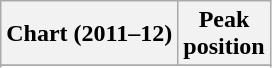<table class="wikitable sortable plainrowheaders" style="text-align:center">
<tr>
<th>Chart (2011–12)</th>
<th>Peak<br>position</th>
</tr>
<tr>
</tr>
<tr>
</tr>
</table>
